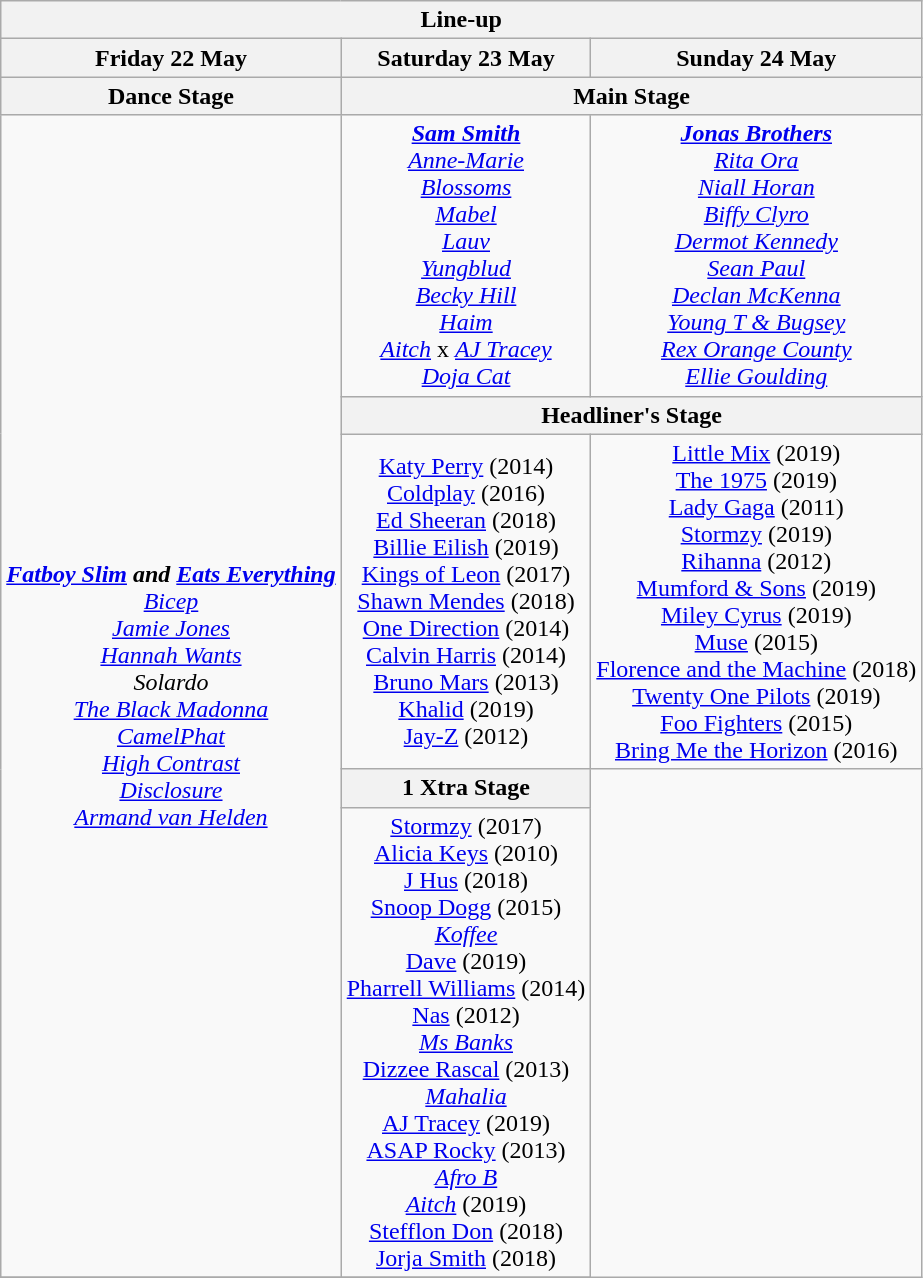<table class="wikitable collapsible" style="text-align:center;">
<tr>
<th colspan="3">Line-up</th>
</tr>
<tr>
<th>Friday 22 May</th>
<th>Saturday 23 May</th>
<th>Sunday 24 May</th>
</tr>
<tr>
<th>Dance Stage</th>
<th colspan="2">Main Stage</th>
</tr>
<tr>
<td rowspan="5"><strong><em><a href='#'>Fatboy Slim</a><strong> and </strong><a href='#'>Eats Everything</a></em></strong> <br> <em><a href='#'>Bicep</a></em> <br> <em><a href='#'>Jamie Jones</a></em> <br> <em><a href='#'>Hannah Wants</a></em> <br> <em>Solardo</em> <br> <em><a href='#'>The Black Madonna</a></em> <br> <em><a href='#'>CamelPhat</a></em> <br> <em><a href='#'>High Contrast</a></em> <br> <em><a href='#'>Disclosure</a></em> <br> <em><a href='#'>Armand van Helden</a></em></td>
<td><strong><em><a href='#'>Sam Smith</a></em></strong> <br> <em><a href='#'>Anne-Marie</a></em> <br> <em><a href='#'>Blossoms</a></em> <br> <em><a href='#'>Mabel</a></em> <br> <em><a href='#'>Lauv</a></em> <br> <em><a href='#'>Yungblud</a></em> <br> <em><a href='#'>Becky Hill</a></em> <br> <em><a href='#'>Haim</a></em> <br> <em><a href='#'>Aitch</a></em> x <em><a href='#'>AJ Tracey</a></em> <br> <em><a href='#'>Doja Cat</a></em></td>
<td><strong><em><a href='#'>Jonas Brothers</a></em></strong> <br> <em><a href='#'>Rita Ora</a></em> <br> <em><a href='#'>Niall Horan</a></em> <br> <em><a href='#'>Biffy Clyro</a></em> <br> <em><a href='#'>Dermot Kennedy</a></em> <br> <em><a href='#'>Sean Paul</a></em> <br> <em><a href='#'>Declan McKenna</a></em> <br> <em><a href='#'>Young T & Bugsey</a></em> <br> <em><a href='#'>Rex Orange County</a></em> <br> <em><a href='#'>Ellie Goulding</a></em></td>
</tr>
<tr>
<th colspan="2">Headliner's Stage</th>
</tr>
<tr>
<td><a href='#'>Katy Perry</a> (2014) <br> <a href='#'>Coldplay</a> (2016) <br> <a href='#'>Ed Sheeran</a> (2018) <br> <a href='#'>Billie Eilish</a> (2019) <br> <a href='#'>Kings of Leon</a> (2017) <br> <a href='#'>Shawn Mendes</a> (2018) <br> <a href='#'>One Direction</a> (2014) <br> <a href='#'>Calvin Harris</a> (2014) <br> <a href='#'>Bruno Mars</a> (2013) <br> <a href='#'>Khalid</a> (2019) <br> <a href='#'>Jay-Z</a> (2012)</td>
<td><a href='#'>Little Mix</a> (2019) <br> <a href='#'>The 1975</a> (2019) <br> <a href='#'>Lady Gaga</a> (2011) <br> <a href='#'>Stormzy</a> (2019) <br> <a href='#'>Rihanna</a> (2012) <br> <a href='#'>Mumford & Sons</a> (2019) <br> <a href='#'>Miley Cyrus</a> (2019) <br> <a href='#'>Muse</a> (2015) <br> <a href='#'>Florence and the Machine</a> (2018) <br> <a href='#'>Twenty One Pilots</a> (2019) <br> <a href='#'>Foo Fighters</a> (2015) <br> <a href='#'>Bring Me the Horizon</a> (2016)</td>
</tr>
<tr>
<th colspan="1">1 Xtra Stage</th>
</tr>
<tr>
<td><a href='#'>Stormzy</a> (2017) <br> <a href='#'>Alicia Keys</a> (2010) <br> <a href='#'>J Hus</a> (2018) <br> <a href='#'>Snoop Dogg</a> (2015) <br> <em><a href='#'>Koffee</a></em> <br> <a href='#'>Dave</a> (2019) <br> <a href='#'>Pharrell Williams</a> (2014) <br> <a href='#'>Nas</a> (2012) <br> <em><a href='#'>Ms Banks</a></em> <br> <a href='#'>Dizzee Rascal</a> (2013) <br> <em><a href='#'>Mahalia</a></em> <br> <a href='#'>AJ Tracey</a> (2019) <br> <a href='#'>ASAP Rocky</a> (2013) <br> <em><a href='#'>Afro B</a></em> <br> <em><a href='#'>Aitch</a></em> (2019) <br> <a href='#'>Stefflon Don</a> (2018) <br> <a href='#'>Jorja Smith</a> (2018)</td>
</tr>
<tr>
</tr>
</table>
